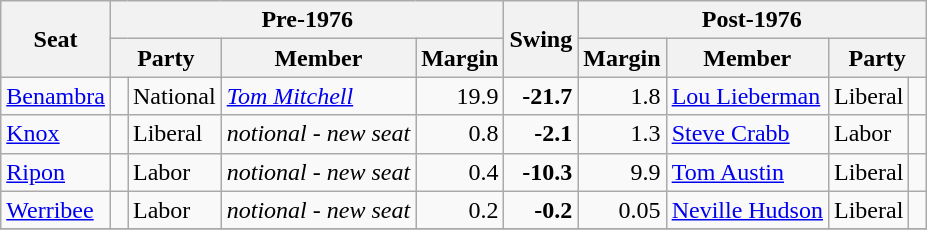<table class="wikitable">
<tr>
<th rowspan="2">Seat</th>
<th colspan="4">Pre-1976</th>
<th rowspan="2">Swing</th>
<th colspan="4">Post-1976</th>
</tr>
<tr>
<th colspan="2">Party</th>
<th>Member</th>
<th>Margin</th>
<th>Margin</th>
<th>Member</th>
<th colspan="2">Party</th>
</tr>
<tr>
<td><a href='#'>Benambra</a></td>
<td> </td>
<td>National</td>
<td><em><a href='#'>Tom Mitchell</a></em></td>
<td style="text-align:right;">19.9</td>
<td style="text-align:right;"><strong>-21.7</strong></td>
<td style="text-align:right;">1.8</td>
<td><a href='#'>Lou Lieberman</a></td>
<td>Liberal</td>
<td> </td>
</tr>
<tr>
<td><a href='#'>Knox</a></td>
<td> </td>
<td>Liberal</td>
<td><em>notional - new seat</em></td>
<td style="text-align:right;">0.8</td>
<td style="text-align:right;"><strong>-2.1</strong></td>
<td style="text-align:right;">1.3</td>
<td><a href='#'>Steve Crabb</a></td>
<td>Labor</td>
<td> </td>
</tr>
<tr>
<td><a href='#'>Ripon</a></td>
<td> </td>
<td>Labor</td>
<td><em>notional - new seat</em></td>
<td style="text-align:right;">0.4</td>
<td style="text-align:right;"><strong>-10.3</strong></td>
<td style="text-align:right;">9.9</td>
<td><a href='#'>Tom Austin</a></td>
<td>Liberal</td>
<td> </td>
</tr>
<tr>
<td><a href='#'>Werribee</a></td>
<td> </td>
<td>Labor</td>
<td><em>notional - new seat</em></td>
<td style="text-align:right;">0.2</td>
<td style="text-align:right;"><strong>-0.2</strong></td>
<td style="text-align:right;">0.05</td>
<td><a href='#'>Neville Hudson</a></td>
<td>Liberal</td>
<td> </td>
</tr>
<tr>
</tr>
</table>
